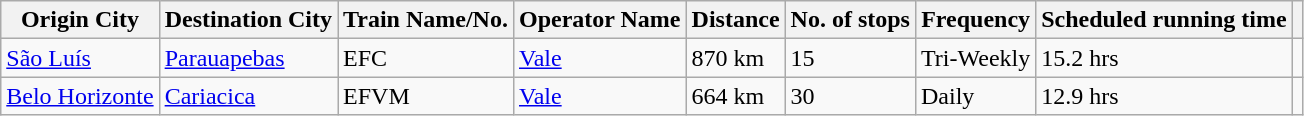<table class="wikitable sortable" width= align=>
<tr>
<th>Origin City</th>
<th>Destination City</th>
<th>Train Name/No.</th>
<th>Operator Name</th>
<th>Distance</th>
<th>No. of stops</th>
<th>Frequency</th>
<th data-sort-type="number">Scheduled running time</th>
<th></th>
</tr>
<tr>
<td><a href='#'>São Luís</a></td>
<td><a href='#'>Parauapebas</a></td>
<td>EFC</td>
<td><a href='#'>Vale</a></td>
<td>870 km</td>
<td>15</td>
<td>Tri-Weekly</td>
<td>15.2 hrs</td>
<td></td>
</tr>
<tr>
<td><a href='#'>Belo Horizonte</a></td>
<td><a href='#'>Cariacica</a></td>
<td>EFVM</td>
<td><a href='#'>Vale</a></td>
<td>664 km</td>
<td>30</td>
<td>Daily</td>
<td>12.9 hrs</td>
<td></td>
</tr>
</table>
